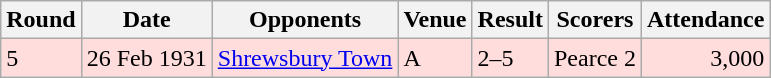<table class="wikitable">
<tr>
<th>Round</th>
<th>Date</th>
<th>Opponents</th>
<th>Venue</th>
<th>Result</th>
<th>Scorers</th>
<th>Attendance</th>
</tr>
<tr bgcolor="#ffdddd">
<td>5</td>
<td>26 Feb 1931</td>
<td><a href='#'>Shrewsbury Town</a></td>
<td>A</td>
<td>2–5</td>
<td>Pearce 2</td>
<td align="right">3,000</td>
</tr>
</table>
